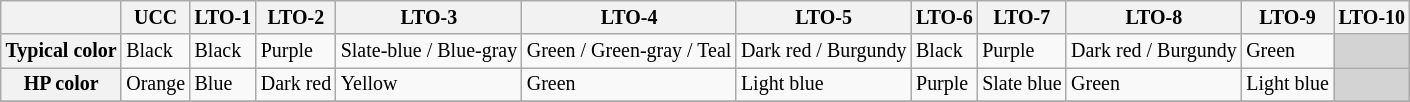<table class="wikitable" style="font-size: smaller;">
<tr>
<th></th>
<th>UCC</th>
<th>LTO-1</th>
<th>LTO-2</th>
<th>LTO-3</th>
<th>LTO-4</th>
<th>LTO-5</th>
<th>LTO-6</th>
<th>LTO-7</th>
<th>LTO-8</th>
<th>LTO-9</th>
<th>LTO-10</th>
</tr>
<tr>
<th align=left>Typical color</th>
<td>Black </td>
<td>Black </td>
<td>Purple </td>
<td>Slate-blue / Blue-gray </td>
<td>Green / Green-gray / Teal </td>
<td>Dark red / Burgundy </td>
<td>Black </td>
<td>Purple </td>
<td>Dark red / Burgundy </td>
<td>Green </td>
<td style="background:lightgrey"></td>
</tr>
<tr>
<th align=left>HP color</th>
<td>Orange </td>
<td>Blue </td>
<td>Dark red </td>
<td>Yellow </td>
<td>Green </td>
<td>Light blue </td>
<td>Purple </td>
<td>Slate blue </td>
<td>Green </td>
<td>Light blue </td>
<td style="background:lightgrey"></td>
</tr>
<tr>
</tr>
</table>
